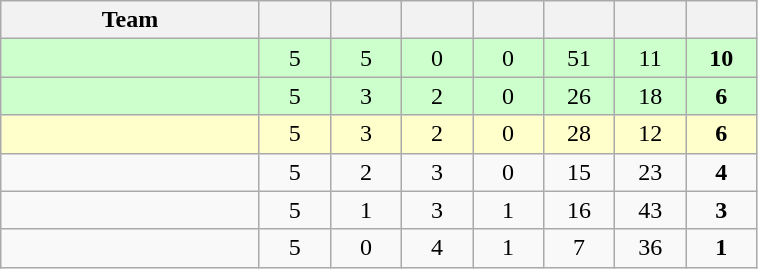<table class="wikitable" style="text-align:center;">
<tr>
<th width=165>Team</th>
<th width=40></th>
<th width=40></th>
<th width=40></th>
<th width=40></th>
<th width=40></th>
<th width=40></th>
<th width=40></th>
</tr>
<tr style="background:#ccffcc">
<td align=left></td>
<td>5</td>
<td>5</td>
<td>0</td>
<td>0</td>
<td>51</td>
<td>11</td>
<td><strong>10</strong></td>
</tr>
<tr style="background:#ccffcc">
<td align=left></td>
<td>5</td>
<td>3</td>
<td>2</td>
<td>0</td>
<td>26</td>
<td>18</td>
<td><strong>6</strong></td>
</tr>
<tr style="background:#ffffcc">
<td align=left></td>
<td>5</td>
<td>3</td>
<td>2</td>
<td>0</td>
<td>28</td>
<td>12</td>
<td><strong>6</strong></td>
</tr>
<tr>
<td align=left></td>
<td>5</td>
<td>2</td>
<td>3</td>
<td>0</td>
<td>15</td>
<td>23</td>
<td><strong>4</strong></td>
</tr>
<tr>
<td align=left></td>
<td>5</td>
<td>1</td>
<td>3</td>
<td>1</td>
<td>16</td>
<td>43</td>
<td><strong>3</strong></td>
</tr>
<tr>
<td align=left></td>
<td>5</td>
<td>0</td>
<td>4</td>
<td>1</td>
<td>7</td>
<td>36</td>
<td><strong>1</strong></td>
</tr>
</table>
